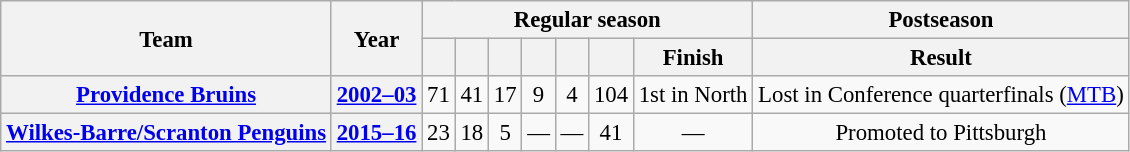<table class="wikitable" style="font-size:95%; text-align:center;">
<tr>
<th rowspan="2">Team</th>
<th rowspan="2">Year</th>
<th colspan="7">Regular season</th>
<th>Postseason</th>
</tr>
<tr>
<th></th>
<th></th>
<th></th>
<th></th>
<th></th>
<th></th>
<th>Finish</th>
<th>Result</th>
</tr>
<tr>
<th><a href='#'>Providence Bruins</a></th>
<th><a href='#'>2002–03</a></th>
<td>71</td>
<td>41</td>
<td>17</td>
<td>9</td>
<td>4</td>
<td>104</td>
<td>1st in North</td>
<td>Lost in Conference quarterfinals (<a href='#'>MTB</a>)</td>
</tr>
<tr>
<th><a href='#'>Wilkes-Barre/Scranton Penguins</a></th>
<th><a href='#'>2015–16</a></th>
<td>23</td>
<td>18</td>
<td>5</td>
<td>—</td>
<td>—</td>
<td>41</td>
<td>—</td>
<td>Promoted to Pittsburgh</td>
</tr>
</table>
